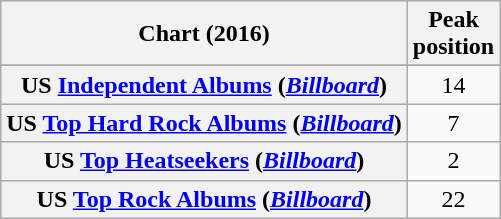<table class="wikitable sortable plainrowheaders" style="text-align:center">
<tr>
<th scope="col">Chart (2016)</th>
<th scope="col">Peak<br>position</th>
</tr>
<tr>
</tr>
<tr>
<th scope="row">US <a href='#'>Independent Albums</a> (<em><a href='#'>Billboard</a></em>)</th>
<td>14</td>
</tr>
<tr>
<th scope="row">US <a href='#'>Top Hard Rock Albums</a> (<em><a href='#'>Billboard</a></em>)</th>
<td>7</td>
</tr>
<tr>
<th scope="row">US <a href='#'>Top Heatseekers</a> (<em><a href='#'>Billboard</a></em>)</th>
<td>2</td>
</tr>
<tr>
<th scope="row">US <a href='#'>Top Rock Albums</a> (<em><a href='#'>Billboard</a></em>)</th>
<td>22</td>
</tr>
</table>
